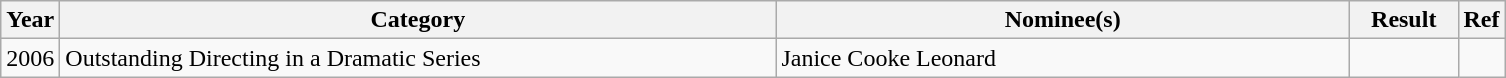<table class="wikitable">
<tr>
<th>Year</th>
<th width=470>Category</th>
<th width=375>Nominee(s)</th>
<th width=65>Result</th>
<th>Ref</th>
</tr>
<tr>
<td>2006</td>
<td>Outstanding Directing in a Dramatic Series</td>
<td>Janice Cooke Leonard</td>
<td></td>
<td></td>
</tr>
</table>
